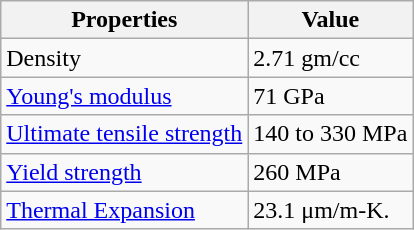<table class="wikitable">
<tr>
<th>Properties</th>
<th>Value</th>
</tr>
<tr>
<td>Density</td>
<td>2.71 gm/cc</td>
</tr>
<tr>
<td><a href='#'>Young's modulus</a></td>
<td>71 GPa</td>
</tr>
<tr>
<td><a href='#'>Ultimate tensile strength</a></td>
<td>140 to 330 MPa</td>
</tr>
<tr>
<td><a href='#'>Yield strength</a></td>
<td>260 MPa</td>
</tr>
<tr>
<td><a href='#'>Thermal Expansion</a></td>
<td>23.1 μm/m-K.</td>
</tr>
</table>
